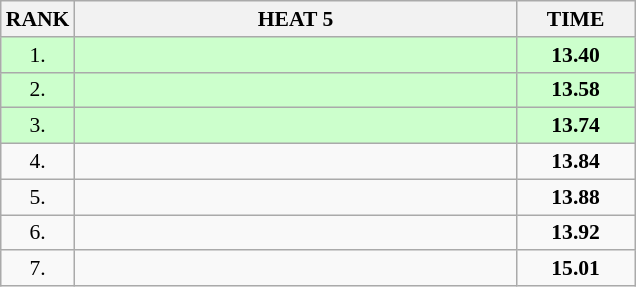<table class="wikitable" style="border-collapse: collapse; font-size: 90%;">
<tr>
<th>RANK</th>
<th style="width: 20em">HEAT 5</th>
<th style="width: 5em">TIME</th>
</tr>
<tr style="background:#ccffcc;">
<td align="center">1.</td>
<td></td>
<td align="center"><strong>13.40</strong></td>
</tr>
<tr style="background:#ccffcc;">
<td align="center">2.</td>
<td></td>
<td align="center"><strong>13.58</strong></td>
</tr>
<tr style="background:#ccffcc;">
<td align="center">3.</td>
<td></td>
<td align="center"><strong>13.74</strong></td>
</tr>
<tr>
<td align="center">4.</td>
<td></td>
<td align="center"><strong>13.84</strong></td>
</tr>
<tr>
<td align="center">5.</td>
<td></td>
<td align="center"><strong>13.88</strong></td>
</tr>
<tr>
<td align="center">6.</td>
<td></td>
<td align="center"><strong>13.92</strong></td>
</tr>
<tr>
<td align="center">7.</td>
<td></td>
<td align="center"><strong>15.01</strong></td>
</tr>
</table>
